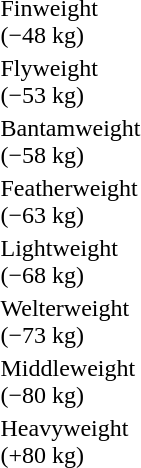<table>
<tr>
<td rowspan=2>Finweight<br>(−48 kg)</td>
<td rowspan=2></td>
<td rowspan=2></td>
<td></td>
</tr>
<tr>
<td></td>
</tr>
<tr>
<td rowspan=2>Flyweight<br>(−53 kg)</td>
<td rowspan=2></td>
<td rowspan=2></td>
<td></td>
</tr>
<tr>
<td></td>
</tr>
<tr>
<td rowspan=2>Bantamweight<br>(−58 kg)</td>
<td rowspan=2></td>
<td rowspan=2></td>
<td></td>
</tr>
<tr>
<td></td>
</tr>
<tr>
<td rowspan=2>Featherweight<br>(−63 kg)</td>
<td rowspan=2></td>
<td rowspan=2></td>
<td></td>
</tr>
<tr>
<td></td>
</tr>
<tr>
<td rowspan=2>Lightweight<br>(−68 kg)</td>
<td rowspan=2></td>
<td rowspan=2></td>
<td></td>
</tr>
<tr>
<td></td>
</tr>
<tr>
<td rowspan=2>Welterweight<br>(−73 kg)</td>
<td rowspan=2></td>
<td rowspan=2></td>
<td></td>
</tr>
<tr>
<td></td>
</tr>
<tr>
<td rowspan=2>Middleweight<br>(−80 kg)</td>
<td rowspan=2></td>
<td rowspan=2></td>
<td></td>
</tr>
<tr>
<td></td>
</tr>
<tr>
<td rowspan=2>Heavyweight<br>(+80 kg)</td>
<td rowspan=2></td>
<td rowspan=2></td>
<td></td>
</tr>
<tr>
<td></td>
</tr>
</table>
